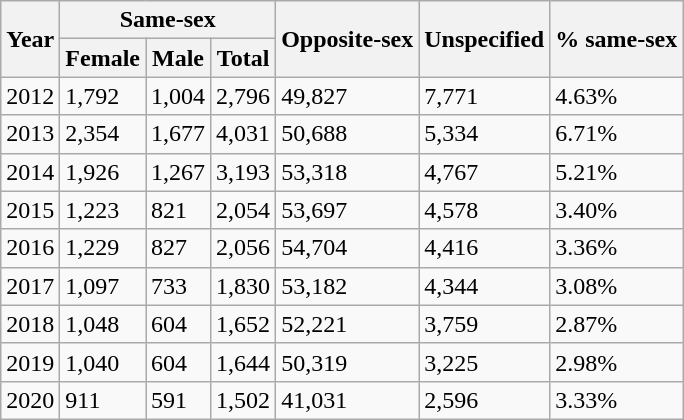<table class="wikitable">
<tr>
<th rowspan=2>Year</th>
<th colspan=3>Same-sex</th>
<th rowspan=2>Opposite-sex</th>
<th rowspan=2>Unspecified</th>
<th rowspan=2>% same-sex</th>
</tr>
<tr>
<th>Female</th>
<th>Male</th>
<th>Total</th>
</tr>
<tr>
<td>2012</td>
<td>1,792</td>
<td>1,004</td>
<td>2,796</td>
<td>49,827</td>
<td>7,771</td>
<td>4.63%</td>
</tr>
<tr>
<td>2013</td>
<td>2,354</td>
<td>1,677</td>
<td>4,031</td>
<td>50,688</td>
<td>5,334</td>
<td>6.71%</td>
</tr>
<tr>
<td>2014</td>
<td>1,926</td>
<td>1,267</td>
<td>3,193</td>
<td>53,318</td>
<td>4,767</td>
<td>5.21%</td>
</tr>
<tr>
<td>2015</td>
<td>1,223</td>
<td>821</td>
<td>2,054</td>
<td>53,697</td>
<td>4,578</td>
<td>3.40%</td>
</tr>
<tr>
<td>2016</td>
<td>1,229</td>
<td>827</td>
<td>2,056</td>
<td>54,704</td>
<td>4,416</td>
<td>3.36%</td>
</tr>
<tr>
<td>2017</td>
<td>1,097</td>
<td>733</td>
<td>1,830</td>
<td>53,182</td>
<td>4,344</td>
<td>3.08%</td>
</tr>
<tr>
<td>2018</td>
<td>1,048</td>
<td>604</td>
<td>1,652</td>
<td>52,221</td>
<td>3,759</td>
<td>2.87%</td>
</tr>
<tr>
<td>2019</td>
<td>1,040</td>
<td>604</td>
<td>1,644</td>
<td>50,319</td>
<td>3,225</td>
<td>2.98%</td>
</tr>
<tr>
<td>2020</td>
<td>911</td>
<td>591</td>
<td>1,502</td>
<td>41,031</td>
<td>2,596</td>
<td>3.33%</td>
</tr>
</table>
